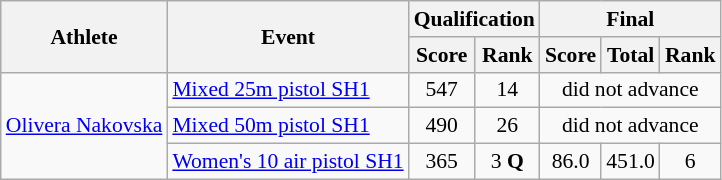<table class=wikitable style="font-size:90%">
<tr>
<th rowspan="2">Athlete</th>
<th rowspan="2">Event</th>
<th colspan="2">Qualification</th>
<th colspan="3">Final</th>
</tr>
<tr>
<th>Score</th>
<th>Rank</th>
<th>Score</th>
<th>Total</th>
<th>Rank</th>
</tr>
<tr>
<td rowspan="3"><a href='#'>Olivera Nakovska</a></td>
<td><a href='#'>Mixed 25m pistol SH1</a></td>
<td align=center>547</td>
<td align=center>14</td>
<td align=center colspan="3">did not advance</td>
</tr>
<tr>
<td><a href='#'>Mixed 50m pistol SH1</a></td>
<td align=center>490</td>
<td align=center>26</td>
<td align=center colspan="3">did not advance</td>
</tr>
<tr>
<td><a href='#'>Women's 10 air pistol SH1</a></td>
<td align=center>365</td>
<td align=center>3 <strong>Q</strong></td>
<td align=center>86.0</td>
<td align=center>451.0</td>
<td align=center>6</td>
</tr>
</table>
